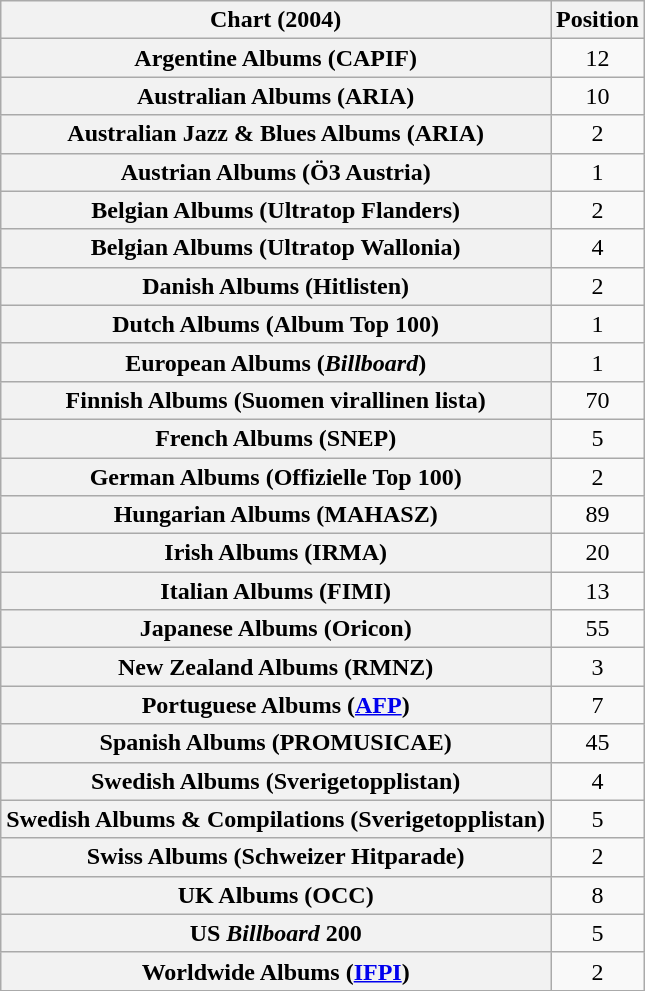<table class="wikitable sortable plainrowheaders" style="text-align:center">
<tr>
<th scope="col">Chart (2004)</th>
<th scope="col">Position</th>
</tr>
<tr>
<th scope="row">Argentine Albums (CAPIF)</th>
<td>12</td>
</tr>
<tr>
<th scope="row">Australian Albums (ARIA)</th>
<td>10</td>
</tr>
<tr>
<th scope="row">Australian Jazz & Blues Albums (ARIA)</th>
<td>2</td>
</tr>
<tr>
<th scope="row">Austrian Albums (Ö3 Austria)</th>
<td>1</td>
</tr>
<tr>
<th scope="row">Belgian Albums (Ultratop Flanders)</th>
<td>2</td>
</tr>
<tr>
<th scope="row">Belgian Albums (Ultratop Wallonia)</th>
<td>4</td>
</tr>
<tr>
<th scope="row">Danish Albums (Hitlisten)</th>
<td>2</td>
</tr>
<tr>
<th scope="row">Dutch Albums (Album Top 100)</th>
<td>1</td>
</tr>
<tr>
<th scope="row">European Albums (<em>Billboard</em>)</th>
<td>1</td>
</tr>
<tr>
<th scope="row">Finnish Albums (Suomen virallinen lista)</th>
<td>70</td>
</tr>
<tr>
<th scope="row">French Albums (SNEP)</th>
<td>5</td>
</tr>
<tr>
<th scope="row">German Albums (Offizielle Top 100)</th>
<td>2</td>
</tr>
<tr>
<th scope="row">Hungarian Albums (MAHASZ)</th>
<td>89</td>
</tr>
<tr>
<th scope="row">Irish Albums (IRMA)</th>
<td>20</td>
</tr>
<tr>
<th scope="row">Italian Albums (FIMI)</th>
<td>13</td>
</tr>
<tr>
<th scope="row">Japanese Albums (Oricon)</th>
<td>55</td>
</tr>
<tr>
<th scope="row">New Zealand Albums (RMNZ)</th>
<td>3</td>
</tr>
<tr>
<th scope="row">Portuguese Albums (<a href='#'>AFP</a>)</th>
<td>7</td>
</tr>
<tr>
<th scope="row">Spanish Albums (PROMUSICAE)</th>
<td>45</td>
</tr>
<tr>
<th scope="row">Swedish Albums (Sverigetopplistan)</th>
<td>4</td>
</tr>
<tr>
<th scope="row">Swedish Albums & Compilations (Sverigetopplistan)</th>
<td>5</td>
</tr>
<tr>
<th scope="row">Swiss Albums (Schweizer Hitparade)</th>
<td>2</td>
</tr>
<tr>
<th scope="row">UK Albums (OCC)</th>
<td>8</td>
</tr>
<tr>
<th scope="row">US <em>Billboard</em> 200</th>
<td>5</td>
</tr>
<tr>
<th scope="row">Worldwide Albums (<a href='#'>IFPI</a>)</th>
<td>2</td>
</tr>
</table>
